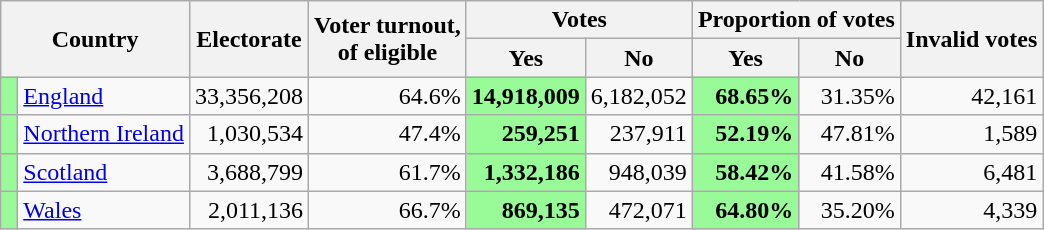<table class="wikitable sortable">
<tr>
<th rowspan=2 colspan=2>Country</th>
<th rowspan=2>Electorate</th>
<th rowspan=2>Voter turnout, <br>of eligible</th>
<th colspan=2>Votes</th>
<th colspan=2>Proportion of votes</th>
<th rowspan=2 colspan=2>Invalid votes</th>
</tr>
<tr>
<th>Yes</th>
<th>No</th>
<th>Yes</th>
<th>No</th>
</tr>
<tr>
<td style="text-align: right; background:palegreen"> </td>
<td><a href='#'>England</a></td>
<td style="text-align: right;">33,356,208</td>
<td style="text-align: right;">64.6%</td>
<td style="text-align: right; background:palegreen"><strong>14,918,009</strong></td>
<td style="text-align: right;">6,182,052</td>
<td style="text-align: right; background:palegreen"><strong>68.65%</strong></td>
<td style="text-align: right; ">31.35%</td>
<td style="text-align: right;">42,161</td>
</tr>
<tr>
<td style="text-align: right; background:palegreen;"> </td>
<td><a href='#'>Northern Ireland</a></td>
<td style="text-align: right;">1,030,534</td>
<td style="text-align: right;">47.4%</td>
<td style="text-align: right; background:palegreen"><strong>259,251</strong></td>
<td style="text-align: right;">237,911</td>
<td style="text-align: right; background:palegreen"><strong>52.19%</strong></td>
<td style="text-align: right; ">47.81%</td>
<td style="text-align: right;">1,589</td>
</tr>
<tr>
<td style="text-align: right; background:palegreen"> </td>
<td><a href='#'>Scotland</a></td>
<td style="text-align: right;">3,688,799</td>
<td style="text-align: right;">61.7%</td>
<td style="text-align: right; background:palegreen"><strong>1,332,186</strong></td>
<td style="text-align: right;">948,039</td>
<td style="text-align: right; background:palegreen"><strong>58.42%</strong></td>
<td style="text-align: right; ">41.58%</td>
<td style="text-align: right;">6,481</td>
</tr>
<tr>
<td style="text-align: right; background:palegreen"> </td>
<td><a href='#'>Wales</a></td>
<td style="text-align: right;">2,011,136</td>
<td style="text-align: right;">66.7%</td>
<td style="text-align: right; background:palegreen"><strong>869,135</strong></td>
<td style="text-align: right;">472,071</td>
<td style="text-align: right; background:palegreen"><strong>64.80%</strong></td>
<td style="text-align: right; ">35.20%</td>
<td style="text-align: right;">4,339</td>
</tr>
</table>
